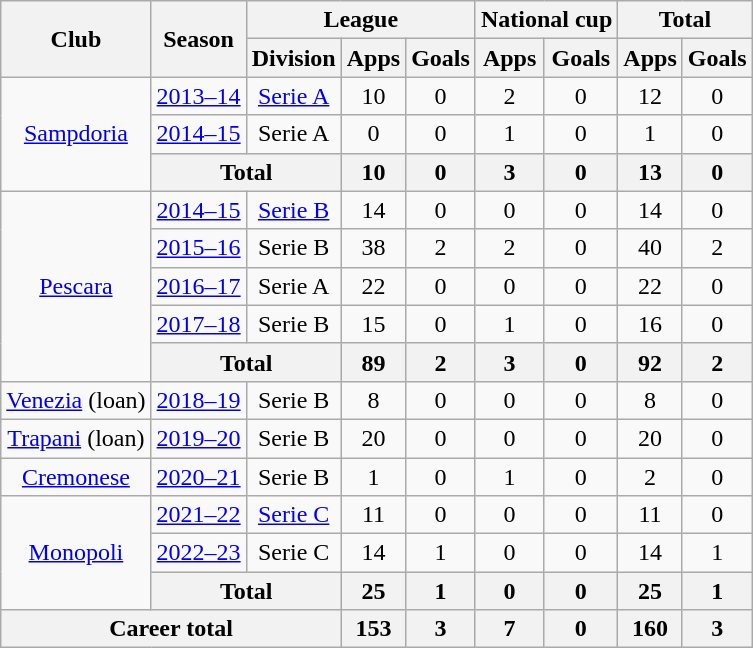<table class="wikitable", style="text-align:center">
<tr>
<th rowspan="2">Club</th>
<th rowspan="2">Season</th>
<th colspan="3">League</th>
<th colspan="2">National cup</th>
<th colspan="2">Total</th>
</tr>
<tr>
<th>Division</th>
<th>Apps</th>
<th>Goals</th>
<th>Apps</th>
<th>Goals</th>
<th>Apps</th>
<th>Goals</th>
</tr>
<tr>
<td rowspan="3"><a href='#'>Sampdoria</a></td>
<td><a href='#'>2013–14</a></td>
<td><a href='#'>Serie A</a></td>
<td>10</td>
<td>0</td>
<td>2</td>
<td>0</td>
<td>12</td>
<td>0</td>
</tr>
<tr>
<td><a href='#'>2014–15</a></td>
<td>Serie A</td>
<td>0</td>
<td>0</td>
<td>1</td>
<td>0</td>
<td>1</td>
<td>0</td>
</tr>
<tr>
<th colspan="2">Total</th>
<th>10</th>
<th>0</th>
<th>3</th>
<th>0</th>
<th>13</th>
<th>0</th>
</tr>
<tr>
<td rowspan="5"><a href='#'>Pescara</a></td>
<td><a href='#'>2014–15</a></td>
<td><a href='#'>Serie B</a></td>
<td>14</td>
<td>0</td>
<td>0</td>
<td>0</td>
<td>14</td>
<td>0</td>
</tr>
<tr>
<td><a href='#'>2015–16</a></td>
<td>Serie B</td>
<td>38</td>
<td>2</td>
<td>2</td>
<td>0</td>
<td>40</td>
<td>2</td>
</tr>
<tr>
<td><a href='#'>2016–17</a></td>
<td>Serie A</td>
<td>22</td>
<td>0</td>
<td>0</td>
<td>0</td>
<td>22</td>
<td>0</td>
</tr>
<tr>
<td><a href='#'>2017–18</a></td>
<td>Serie B</td>
<td>15</td>
<td>0</td>
<td>1</td>
<td>0</td>
<td>16</td>
<td>0</td>
</tr>
<tr>
<th colspan="2">Total</th>
<th>89</th>
<th>2</th>
<th>3</th>
<th>0</th>
<th>92</th>
<th>2</th>
</tr>
<tr>
<td><a href='#'>Venezia</a> (loan)</td>
<td><a href='#'>2018–19</a></td>
<td>Serie B</td>
<td>8</td>
<td>0</td>
<td>0</td>
<td>0</td>
<td>8</td>
<td>0</td>
</tr>
<tr>
<td><a href='#'>Trapani</a> (loan)</td>
<td><a href='#'>2019–20</a></td>
<td>Serie B</td>
<td>20</td>
<td>0</td>
<td>0</td>
<td>0</td>
<td>20</td>
<td>0</td>
</tr>
<tr>
<td><a href='#'>Cremonese</a></td>
<td><a href='#'>2020–21</a></td>
<td>Serie B</td>
<td>1</td>
<td>0</td>
<td>1</td>
<td>0</td>
<td>2</td>
<td>0</td>
</tr>
<tr>
<td rowspan="3"><a href='#'>Monopoli</a></td>
<td><a href='#'>2021–22</a></td>
<td><a href='#'>Serie C</a></td>
<td>11</td>
<td>0</td>
<td>0</td>
<td>0</td>
<td>11</td>
<td>0</td>
</tr>
<tr>
<td><a href='#'>2022–23</a></td>
<td>Serie C</td>
<td>14</td>
<td>1</td>
<td>0</td>
<td>0</td>
<td>14</td>
<td>1</td>
</tr>
<tr>
<th colspan="2">Total</th>
<th>25</th>
<th>1</th>
<th>0</th>
<th>0</th>
<th>25</th>
<th>1</th>
</tr>
<tr>
<th colspan="3">Career total</th>
<th>153</th>
<th>3</th>
<th>7</th>
<th>0</th>
<th>160</th>
<th>3</th>
</tr>
</table>
